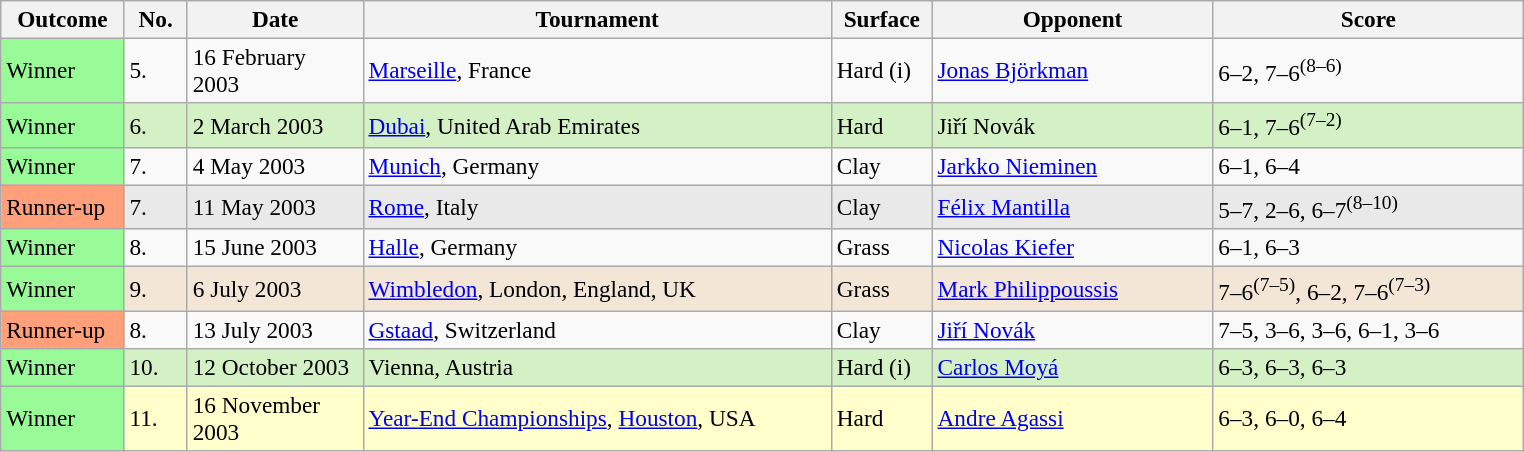<table class="sortable wikitable" style=font-size:97%>
<tr>
<th width=75>Outcome</th>
<th width=35>No.</th>
<th width=110>Date</th>
<th width=305>Tournament</th>
<th width=60>Surface</th>
<th width=180>Opponent</th>
<th width=200>Score</th>
</tr>
<tr>
<td style="background:#98fb98;">Winner</td>
<td>5.</td>
<td>16 February 2003</td>
<td><a href='#'>Marseille</a>, France</td>
<td>Hard (i)</td>
<td> <a href='#'>Jonas Björkman</a></td>
<td>6–2, 7–6<sup>(8–6)</sup></td>
</tr>
<tr style="background:#d4f1c5;">
<td style="background:#98fb98;">Winner</td>
<td>6.</td>
<td>2 March 2003</td>
<td><a href='#'>Dubai</a>, United Arab Emirates</td>
<td>Hard</td>
<td> Jiří Novák</td>
<td>6–1, 7–6<sup>(7–2)</sup></td>
</tr>
<tr>
<td style="background:#98fb98;">Winner</td>
<td>7.</td>
<td>4 May 2003</td>
<td><a href='#'>Munich</a>, Germany</td>
<td>Clay</td>
<td> <a href='#'>Jarkko Nieminen</a></td>
<td>6–1, 6–4</td>
</tr>
<tr style="background:#e9e9e9;">
<td style="background:#ffa07a;">Runner-up</td>
<td>7.</td>
<td>11 May 2003</td>
<td><a href='#'>Rome</a>, Italy</td>
<td>Clay</td>
<td> <a href='#'>Félix Mantilla</a></td>
<td>5–7, 2–6, 6–7<sup>(8–10)</sup></td>
</tr>
<tr>
<td style="background:#98fb98;">Winner</td>
<td>8.</td>
<td>15 June 2003</td>
<td><a href='#'>Halle</a>, Germany</td>
<td>Grass</td>
<td> <a href='#'>Nicolas Kiefer</a></td>
<td>6–1, 6–3</td>
</tr>
<tr style="background:#f3e6d7;">
<td style="background:#98fb98;">Winner</td>
<td>9.</td>
<td>6 July 2003</td>
<td><a href='#'>Wimbledon</a>, London, England, UK</td>
<td>Grass</td>
<td> <a href='#'>Mark Philippoussis</a></td>
<td>7–6<sup>(7–5)</sup>, 6–2, 7–6<sup>(7–3)</sup></td>
</tr>
<tr>
<td style="background:#ffa07a;">Runner-up</td>
<td>8.</td>
<td>13 July 2003</td>
<td><a href='#'>Gstaad</a>, Switzerland</td>
<td>Clay</td>
<td> <a href='#'>Jiří Novák</a></td>
<td>7–5, 3–6, 3–6, 6–1, 3–6</td>
</tr>
<tr style="background:#d4f1c5;">
<td style="background:#98fb98;">Winner</td>
<td>10.</td>
<td>12 October 2003</td>
<td>Vienna, Austria </td>
<td>Hard (i)</td>
<td> <a href='#'>Carlos Moyá</a></td>
<td>6–3, 6–3, 6–3</td>
</tr>
<tr style="background:#ffc;">
<td style="background:#98fb98;">Winner</td>
<td>11.</td>
<td>16 November 2003</td>
<td><a href='#'>Year-End Championships</a>, <a href='#'>Houston</a>, USA</td>
<td>Hard</td>
<td> <a href='#'>Andre Agassi</a></td>
<td>6–3, 6–0, 6–4</td>
</tr>
</table>
